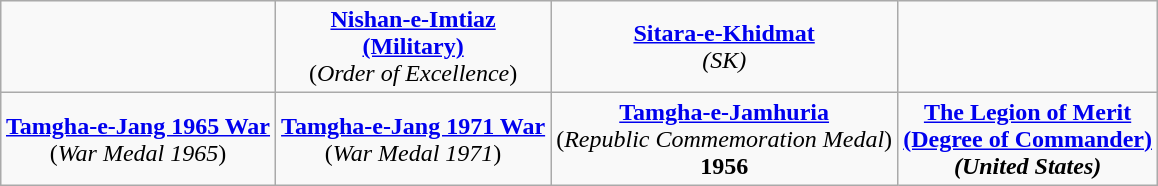<table class="wikitable" style="margin:1em auto; text-align:center;">
<tr>
<td></td>
<td><strong><a href='#'>Nishan-e-Imtiaz</a></strong><br><strong><a href='#'>(Military)</a></strong><br>(<em>Order of Excellence</em>)</td>
<td><strong><a href='#'>Sitara-e-Khidmat</a></strong><br><em>(SK)</em></td>
<td></td>
</tr>
<tr>
<td><strong><a href='#'>Tamgha-e-Jang 1965 War</a></strong><br>(<em>War Medal 1965</em>)</td>
<td><strong><a href='#'>Tamgha-e-Jang 1971 War</a></strong><br>(<em>War Medal 1971</em>)</td>
<td><strong><a href='#'>Tamgha-e-Jamhuria</a></strong><br>(<em>Republic Commemoration Medal</em>)<br><strong>1956</strong></td>
<td><strong><a href='#'>The Legion of Merit</a></strong><br><strong><a href='#'>(Degree of Commander)</a></strong><br><strong><em>(United States)</em></strong></td>
</tr>
</table>
